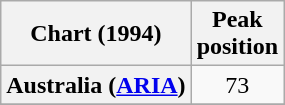<table class="wikitable sortable plainrowheaders" style="text-align:center">
<tr>
<th>Chart (1994)</th>
<th>Peak<br>position</th>
</tr>
<tr>
<th scope="row">Australia (<a href='#'>ARIA</a>)</th>
<td>73</td>
</tr>
<tr>
</tr>
</table>
